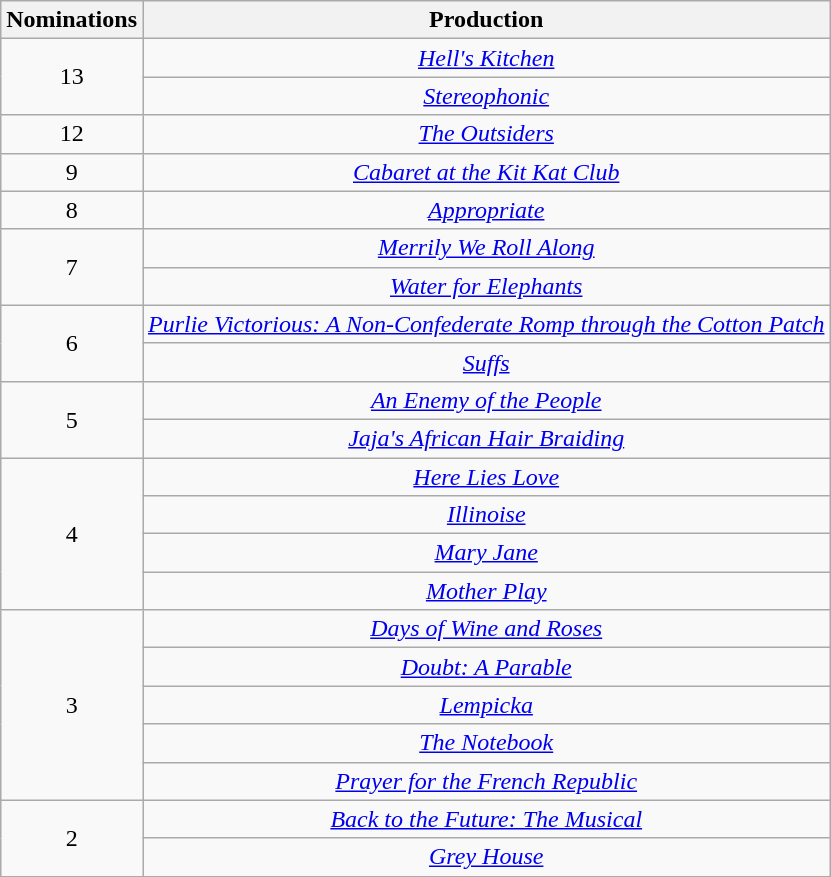<table class="wikitable plainrowheaders" style="text-align: center;">
<tr>
<th scope="col" style="width:55px;">Nominations</th>
<th scope="col" style="text-align:center;">Production</th>
</tr>
<tr>
<td scope="row" rowspan="2" style="text-align:center">13</td>
<td><em><a href='#'>Hell's Kitchen</a></em></td>
</tr>
<tr>
<td><em><a href='#'>Stereophonic</a></em></td>
</tr>
<tr>
<td scope="row" style="text-align:center">12</td>
<td><em><a href='#'>The Outsiders</a></em></td>
</tr>
<tr>
<td scope="row" style="text-align:center">9</td>
<td><em><a href='#'>Cabaret at the Kit Kat Club</a></em></td>
</tr>
<tr>
<td scope="row" style="text-align:center">8</td>
<td><em><a href='#'>Appropriate</a></em></td>
</tr>
<tr>
<td scope="row" rowspan="2" style="text-align:center">7</td>
<td><em><a href='#'>Merrily We Roll Along</a></em></td>
</tr>
<tr>
<td><em><a href='#'>Water for Elephants</a></em></td>
</tr>
<tr>
<td scope="row" rowspan="2" style="text-align:center">6</td>
<td><em><a href='#'>Purlie Victorious: A Non-Confederate Romp through the Cotton Patch</a></em></td>
</tr>
<tr>
<td><em><a href='#'>Suffs</a></em></td>
</tr>
<tr>
<td scope="row" rowspan="2" style="text-align:center">5</td>
<td><em><a href='#'>An Enemy of the People</a></em></td>
</tr>
<tr>
<td><em><a href='#'>Jaja's African Hair Braiding</a></em></td>
</tr>
<tr>
<td scope="row" rowspan="4" style="text-align:center">4</td>
<td><em><a href='#'>Here Lies Love</a></em></td>
</tr>
<tr>
<td><em><a href='#'>Illinoise</a></em></td>
</tr>
<tr>
<td><em><a href='#'>Mary Jane</a></em></td>
</tr>
<tr>
<td><em><a href='#'>Mother Play</a></em></td>
</tr>
<tr>
<td scope="row" rowspan="5" style="text-align:center">3</td>
<td><em><a href='#'>Days of Wine and Roses</a></em></td>
</tr>
<tr>
<td><em><a href='#'>Doubt: A Parable</a></em></td>
</tr>
<tr>
<td><em><a href='#'>Lempicka</a></em></td>
</tr>
<tr>
<td><em><a href='#'>The Notebook</a></em></td>
</tr>
<tr>
<td><em><a href='#'>Prayer for the French Republic</a></em></td>
</tr>
<tr>
<td scope="row" rowspan="2" style="text-align:center">2</td>
<td><em><a href='#'>Back to the Future: The Musical</a></em></td>
</tr>
<tr>
<td><em><a href='#'>Grey House</a></em></td>
</tr>
</table>
